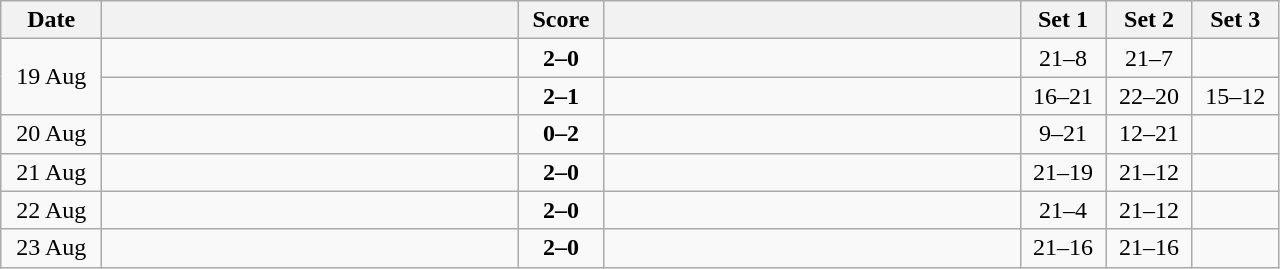<table class="wikitable" style="text-align: center;">
<tr>
<th width="60">Date</th>
<th align="right" width="270"></th>
<th width="50">Score</th>
<th align="left" width="270"></th>
<th width="50">Set 1</th>
<th width="50">Set 2</th>
<th width="50">Set 3</th>
</tr>
<tr>
<td rowspan=2>19 Aug</td>
<td align=left><strong></strong></td>
<td align=center><strong>2–0</strong></td>
<td align=left></td>
<td>21–8</td>
<td>21–7</td>
<td></td>
</tr>
<tr>
<td align=left><strong></strong></td>
<td align=center><strong>2–1</strong></td>
<td align=left></td>
<td>16–21</td>
<td>22–20</td>
<td>15–12</td>
</tr>
<tr>
<td>20 Aug</td>
<td align=left></td>
<td align=center><strong>0–2</strong></td>
<td align=left><strong></strong></td>
<td>9–21</td>
<td>12–21</td>
<td></td>
</tr>
<tr>
<td>21 Aug</td>
<td align=left><strong></strong></td>
<td align=center><strong>2–0</strong></td>
<td align=left></td>
<td>21–19</td>
<td>21–12</td>
<td></td>
</tr>
<tr>
<td>22 Aug</td>
<td align=left><strong></strong></td>
<td align=center><strong>2–0</strong></td>
<td align=left></td>
<td>21–4</td>
<td>21–12</td>
<td></td>
</tr>
<tr>
<td>23 Aug</td>
<td align=left><strong></strong></td>
<td align=center><strong>2–0</strong></td>
<td align=left></td>
<td>21–16</td>
<td>21–16</td>
<td></td>
</tr>
</table>
